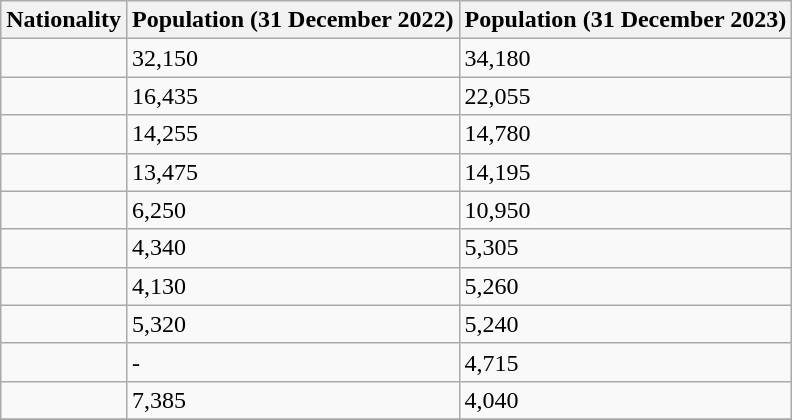<table class="wikitable floatright">
<tr>
<th>Nationality</th>
<th>Population (31 December 2022)</th>
<th>Population (31 December 2023)</th>
</tr>
<tr>
<td></td>
<td>32,150</td>
<td>34,180</td>
</tr>
<tr>
<td></td>
<td>16,435</td>
<td>22,055</td>
</tr>
<tr>
<td></td>
<td>14,255</td>
<td>14,780</td>
</tr>
<tr>
<td></td>
<td>13,475</td>
<td>14,195</td>
</tr>
<tr>
<td></td>
<td>6,250</td>
<td>10,950</td>
</tr>
<tr>
<td></td>
<td>4,340</td>
<td>5,305</td>
</tr>
<tr>
<td></td>
<td>4,130</td>
<td>5,260</td>
</tr>
<tr>
<td></td>
<td>5,320</td>
<td>5,240</td>
</tr>
<tr>
<td></td>
<td>-</td>
<td>4,715</td>
</tr>
<tr>
<td></td>
<td>7,385</td>
<td>4,040</td>
</tr>
<tr>
</tr>
</table>
